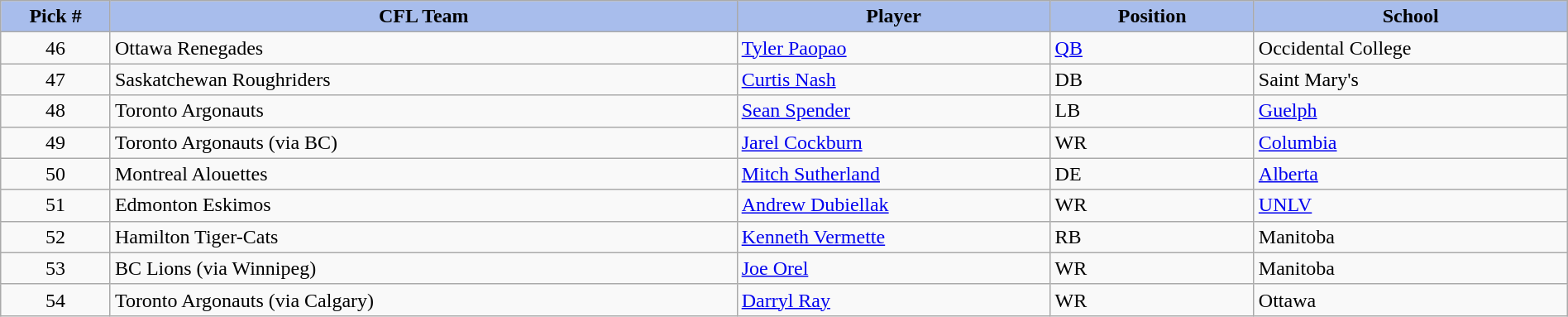<table class="wikitable" border="1" style="width: 100%">
<tr>
<th style="background:#a8bdec;" width=7%>Pick #</th>
<th width=40% style="background:#a8bdec;">CFL Team</th>
<th width=20% style="background:#a8bdec;">Player</th>
<th width=13% style="background:#a8bdec;">Position</th>
<th width=20% style="background:#a8bdec;">School</th>
</tr>
<tr>
<td align=center>46</td>
<td>Ottawa Renegades</td>
<td><a href='#'>Tyler Paopao</a></td>
<td><a href='#'>QB</a></td>
<td>Occidental College</td>
</tr>
<tr>
<td align=center>47</td>
<td>Saskatchewan Roughriders</td>
<td><a href='#'>Curtis Nash</a></td>
<td>DB</td>
<td>Saint Mary's</td>
</tr>
<tr>
<td align=center>48</td>
<td>Toronto Argonauts</td>
<td><a href='#'>Sean Spender</a></td>
<td>LB</td>
<td><a href='#'>Guelph</a></td>
</tr>
<tr>
<td align=center>49</td>
<td>Toronto Argonauts (via BC)</td>
<td><a href='#'>Jarel Cockburn</a></td>
<td>WR</td>
<td><a href='#'>Columbia</a></td>
</tr>
<tr>
<td align=center>50</td>
<td>Montreal Alouettes</td>
<td><a href='#'>Mitch Sutherland</a></td>
<td>DE</td>
<td><a href='#'>Alberta</a></td>
</tr>
<tr>
<td align=center>51</td>
<td>Edmonton Eskimos</td>
<td><a href='#'>Andrew Dubiellak</a></td>
<td>WR</td>
<td><a href='#'>UNLV</a></td>
</tr>
<tr>
<td align=center>52</td>
<td>Hamilton Tiger-Cats</td>
<td><a href='#'>Kenneth Vermette</a></td>
<td>RB</td>
<td>Manitoba</td>
</tr>
<tr>
<td align=center>53</td>
<td>BC Lions (via Winnipeg)</td>
<td><a href='#'>Joe Orel</a></td>
<td>WR</td>
<td>Manitoba</td>
</tr>
<tr>
<td align=center>54</td>
<td>Toronto Argonauts (via Calgary)</td>
<td><a href='#'>Darryl Ray</a></td>
<td>WR</td>
<td>Ottawa</td>
</tr>
</table>
